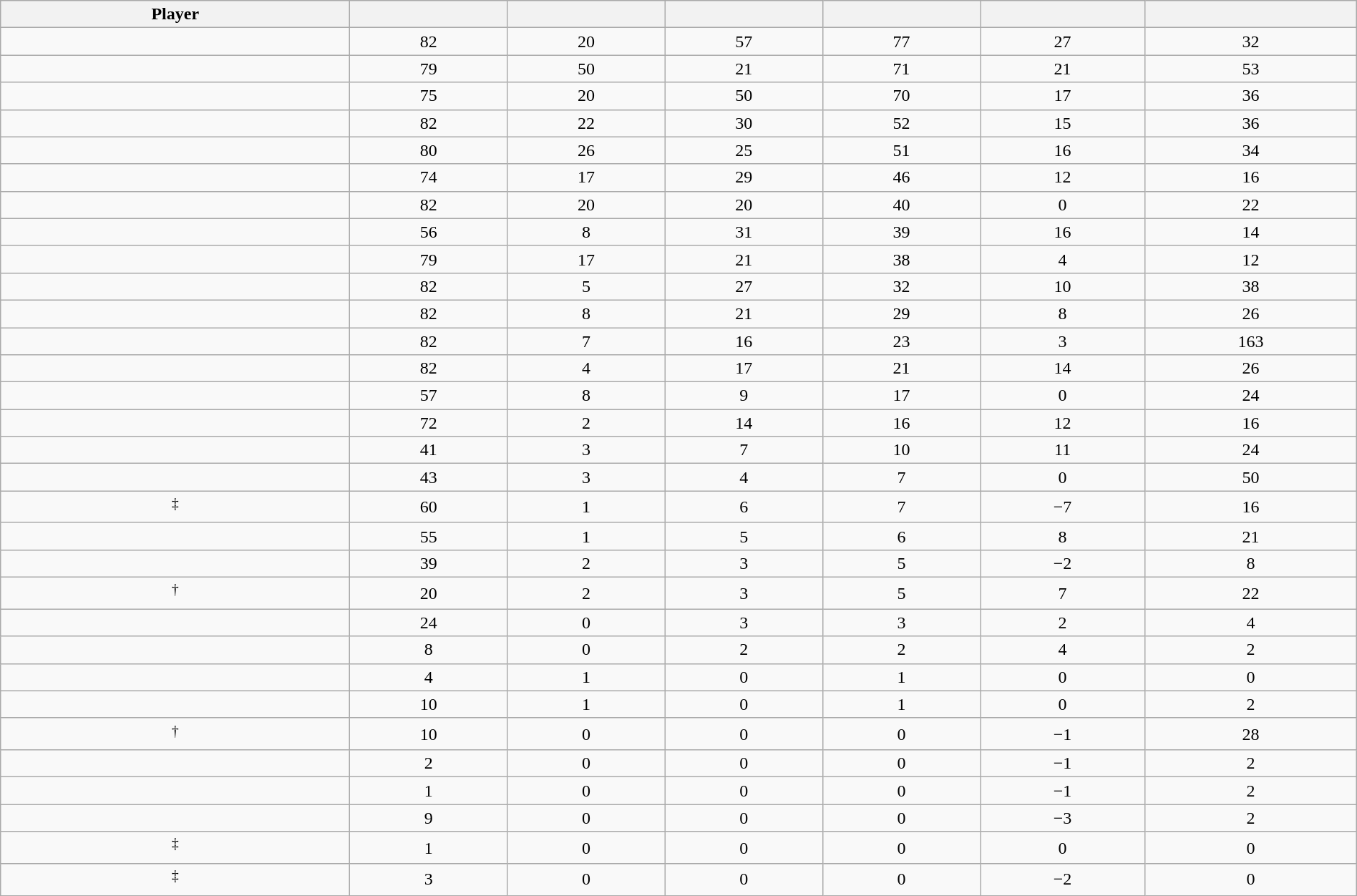<table class="wikitable sortable" style="width:100%; text-align:center;">
<tr>
<th>Player</th>
<th></th>
<th></th>
<th></th>
<th></th>
<th data-sort-type="number"></th>
<th></th>
</tr>
<tr>
<td></td>
<td>82</td>
<td>20</td>
<td>57</td>
<td>77</td>
<td>27</td>
<td>32</td>
</tr>
<tr>
<td></td>
<td>79</td>
<td>50</td>
<td>21</td>
<td>71</td>
<td>21</td>
<td>53</td>
</tr>
<tr>
<td></td>
<td>75</td>
<td>20</td>
<td>50</td>
<td>70</td>
<td>17</td>
<td>36</td>
</tr>
<tr>
<td></td>
<td>82</td>
<td>22</td>
<td>30</td>
<td>52</td>
<td>15</td>
<td>36</td>
</tr>
<tr>
<td></td>
<td>80</td>
<td>26</td>
<td>25</td>
<td>51</td>
<td>16</td>
<td>34</td>
</tr>
<tr>
<td></td>
<td>74</td>
<td>17</td>
<td>29</td>
<td>46</td>
<td>12</td>
<td>16</td>
</tr>
<tr>
<td></td>
<td>82</td>
<td>20</td>
<td>20</td>
<td>40</td>
<td>0</td>
<td>22</td>
</tr>
<tr>
<td></td>
<td>56</td>
<td>8</td>
<td>31</td>
<td>39</td>
<td>16</td>
<td>14</td>
</tr>
<tr>
<td></td>
<td>79</td>
<td>17</td>
<td>21</td>
<td>38</td>
<td>4</td>
<td>12</td>
</tr>
<tr>
<td></td>
<td>82</td>
<td>5</td>
<td>27</td>
<td>32</td>
<td>10</td>
<td>38</td>
</tr>
<tr>
<td></td>
<td>82</td>
<td>8</td>
<td>21</td>
<td>29</td>
<td>8</td>
<td>26</td>
</tr>
<tr>
<td></td>
<td>82</td>
<td>7</td>
<td>16</td>
<td>23</td>
<td>3</td>
<td>163</td>
</tr>
<tr>
<td></td>
<td>82</td>
<td>4</td>
<td>17</td>
<td>21</td>
<td>14</td>
<td>26</td>
</tr>
<tr>
<td></td>
<td>57</td>
<td>8</td>
<td>9</td>
<td>17</td>
<td>0</td>
<td>24</td>
</tr>
<tr>
<td></td>
<td>72</td>
<td>2</td>
<td>14</td>
<td>16</td>
<td>12</td>
<td>16</td>
</tr>
<tr>
<td></td>
<td>41</td>
<td>3</td>
<td>7</td>
<td>10</td>
<td>11</td>
<td>24</td>
</tr>
<tr>
<td></td>
<td>43</td>
<td>3</td>
<td>4</td>
<td>7</td>
<td>0</td>
<td>50</td>
</tr>
<tr>
<td><sup>‡</sup></td>
<td>60</td>
<td>1</td>
<td>6</td>
<td>7</td>
<td>−7</td>
<td>16</td>
</tr>
<tr>
<td></td>
<td>55</td>
<td>1</td>
<td>5</td>
<td>6</td>
<td>8</td>
<td>21</td>
</tr>
<tr>
<td></td>
<td>39</td>
<td>2</td>
<td>3</td>
<td>5</td>
<td>−2</td>
<td>8</td>
</tr>
<tr>
<td><sup>†</sup></td>
<td>20</td>
<td>2</td>
<td>3</td>
<td>5</td>
<td>7</td>
<td>22</td>
</tr>
<tr>
<td></td>
<td>24</td>
<td>0</td>
<td>3</td>
<td>3</td>
<td>2</td>
<td>4</td>
</tr>
<tr>
<td></td>
<td>8</td>
<td>0</td>
<td>2</td>
<td>2</td>
<td>4</td>
<td>2</td>
</tr>
<tr>
<td></td>
<td>4</td>
<td>1</td>
<td>0</td>
<td>1</td>
<td>0</td>
<td>0</td>
</tr>
<tr>
<td></td>
<td>10</td>
<td>1</td>
<td>0</td>
<td>1</td>
<td>0</td>
<td>2</td>
</tr>
<tr>
<td><sup>†</sup></td>
<td>10</td>
<td>0</td>
<td>0</td>
<td>0</td>
<td>−1</td>
<td>28</td>
</tr>
<tr>
<td></td>
<td>2</td>
<td>0</td>
<td>0</td>
<td>0</td>
<td>−1</td>
<td>2</td>
</tr>
<tr>
<td></td>
<td>1</td>
<td>0</td>
<td>0</td>
<td>0</td>
<td>−1</td>
<td>2</td>
</tr>
<tr>
<td></td>
<td>9</td>
<td>0</td>
<td>0</td>
<td>0</td>
<td>−3</td>
<td>2</td>
</tr>
<tr>
<td><sup>‡</sup></td>
<td>1</td>
<td>0</td>
<td>0</td>
<td>0</td>
<td>0</td>
<td>0</td>
</tr>
<tr>
<td><sup>‡</sup></td>
<td>3</td>
<td>0</td>
<td>0</td>
<td>0</td>
<td>−2</td>
<td>0</td>
</tr>
</table>
